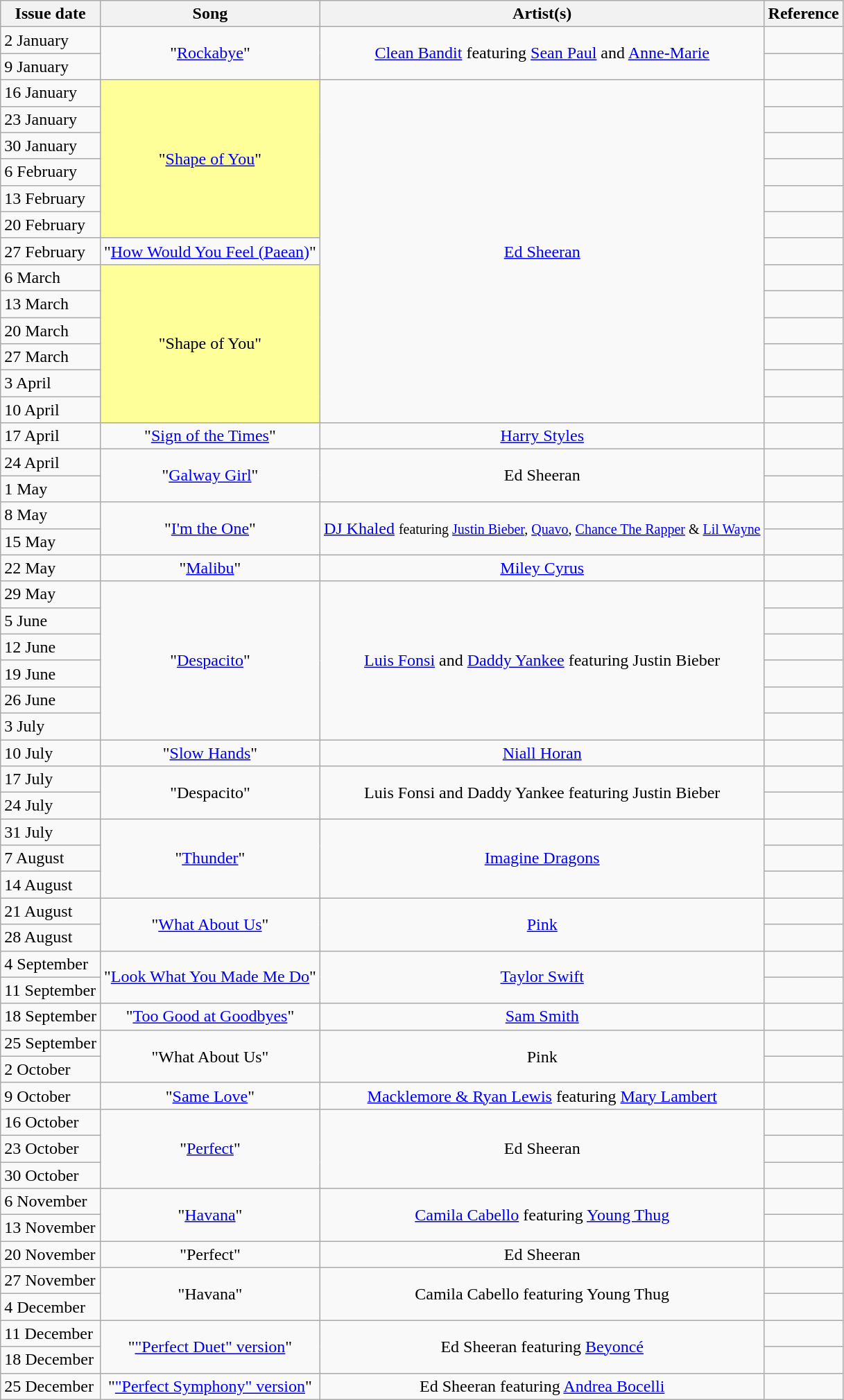<table class="wikitable">
<tr>
<th>Issue date</th>
<th>Song</th>
<th>Artist(s)</th>
<th>Reference</th>
</tr>
<tr>
<td align="left">2 January</td>
<td align="center" rowspan="2">"<a href='#'>Rockabye</a>"</td>
<td align="center" rowspan="2"><a href='#'>Clean Bandit</a> featuring <a href='#'>Sean Paul</a> and <a href='#'>Anne-Marie</a></td>
<td align="center"></td>
</tr>
<tr>
<td align="left">9 January</td>
<td align="center"></td>
</tr>
<tr>
<td align="left">16 January</td>
<td bgcolor=#FFFF99 align="center" rowspan="6">"<a href='#'>Shape of You</a>"</td>
<td align="center" rowspan="13"><a href='#'>Ed Sheeran</a></td>
<td align="center"></td>
</tr>
<tr>
<td align="left">23 January</td>
<td align="center"></td>
</tr>
<tr>
<td align="left">30 January</td>
<td align="center"></td>
</tr>
<tr>
<td align="left">6 February</td>
<td align="center"></td>
</tr>
<tr>
<td align="left">13 February</td>
<td align="center"></td>
</tr>
<tr>
<td align="left">20 February</td>
<td align="center"></td>
</tr>
<tr>
<td align="left">27 February</td>
<td align="center">"<a href='#'>How Would You Feel (Paean)</a>"</td>
<td align="center"></td>
</tr>
<tr>
<td align="left">6 March</td>
<td bgcolor=#FFFF99 align="center" rowspan="6">"Shape of You"</td>
<td align="center"></td>
</tr>
<tr>
<td align="left">13 March</td>
<td align="center"></td>
</tr>
<tr>
<td align="left">20 March</td>
<td align="center"></td>
</tr>
<tr>
<td align="left">27 March</td>
<td align="center"></td>
</tr>
<tr>
<td align="left">3 April</td>
<td align="center"></td>
</tr>
<tr>
<td align="left">10 April</td>
<td align="center"></td>
</tr>
<tr>
<td align="left">17 April</td>
<td align="center">"<a href='#'>Sign of the Times</a>"</td>
<td align="center"><a href='#'>Harry Styles</a></td>
<td align="center"></td>
</tr>
<tr>
<td align="left">24 April</td>
<td align="center" rowspan="2">"<a href='#'>Galway Girl</a>"</td>
<td align="center" rowspan="2">Ed Sheeran</td>
<td align="center"></td>
</tr>
<tr>
<td align="left">1 May</td>
<td align="center"></td>
</tr>
<tr>
<td align="left">8 May</td>
<td align="center" rowspan="2">"<a href='#'>I'm the One</a>"</td>
<td align="center" rowspan="2"><a href='#'>DJ Khaled</a> <small> featuring <a href='#'>Justin Bieber</a>, <a href='#'>Quavo</a>, <a href='#'>Chance The Rapper</a> & <a href='#'>Lil Wayne</a> </small></td>
<td align="center"></td>
</tr>
<tr>
<td align="left">15 May</td>
<td align="center"></td>
</tr>
<tr>
<td align="left">22 May</td>
<td align="center">"<a href='#'>Malibu</a>"</td>
<td align="center"><a href='#'>Miley Cyrus</a></td>
<td align="center"></td>
</tr>
<tr>
<td align="left">29 May</td>
<td align="center" rowspan="6">"<a href='#'>Despacito</a>"</td>
<td align="center" rowspan="6"><a href='#'>Luis Fonsi</a> and <a href='#'>Daddy Yankee</a> featuring Justin Bieber</td>
<td align="center"></td>
</tr>
<tr>
<td align="left">5 June</td>
<td align="center"></td>
</tr>
<tr>
<td align="left">12 June</td>
<td align="center"></td>
</tr>
<tr>
<td align="left">19 June</td>
<td align="center"></td>
</tr>
<tr>
<td align="left">26 June</td>
<td align="center"></td>
</tr>
<tr>
<td align="left">3 July</td>
<td align="center"></td>
</tr>
<tr>
<td align="left">10 July</td>
<td align="center">"<a href='#'>Slow Hands</a>"</td>
<td align="center"><a href='#'>Niall Horan</a></td>
<td align="center"></td>
</tr>
<tr>
<td align="left">17 July</td>
<td align="center" rowspan="2">"Despacito"</td>
<td align="center" rowspan="2">Luis Fonsi and Daddy Yankee featuring Justin Bieber</td>
<td align="center"></td>
</tr>
<tr>
<td align="left">24 July</td>
<td align="center"></td>
</tr>
<tr>
<td align="left">31 July</td>
<td align="center" rowspan="3">"<a href='#'>Thunder</a>"</td>
<td align="center" rowspan="3"><a href='#'>Imagine Dragons</a></td>
<td align="center"></td>
</tr>
<tr>
<td align="left">7 August</td>
<td align="center"></td>
</tr>
<tr>
<td align="left">14 August</td>
<td align="center"></td>
</tr>
<tr>
<td align="left">21 August</td>
<td align="center" rowspan="2">"<a href='#'>What About Us</a>"</td>
<td align="center" rowspan="2"><a href='#'>Pink</a></td>
<td align="center"></td>
</tr>
<tr>
<td align="left">28 August</td>
<td align="center"></td>
</tr>
<tr>
<td align="left">4 September</td>
<td align="center" rowspan="2">"<a href='#'>Look What You Made Me Do</a>"</td>
<td align="center" rowspan="2"><a href='#'>Taylor Swift</a></td>
<td align="center"></td>
</tr>
<tr>
<td align="left">11 September</td>
<td align="center"></td>
</tr>
<tr>
<td align="left">18 September</td>
<td align="center">"<a href='#'>Too Good at Goodbyes</a>"</td>
<td align="center"><a href='#'>Sam Smith</a></td>
<td align="center"></td>
</tr>
<tr>
<td align="left">25 September</td>
<td align="center" rowspan="2">"What About Us"</td>
<td align="center" rowspan="2">Pink</td>
<td align="center"></td>
</tr>
<tr>
<td align="left">2 October</td>
<td align="center"></td>
</tr>
<tr>
<td align="left">9 October</td>
<td align="center">"<a href='#'>Same Love</a>"</td>
<td align="center"><a href='#'>Macklemore & Ryan Lewis</a> featuring <a href='#'>Mary Lambert</a></td>
<td align="center"></td>
</tr>
<tr>
<td align="left">16 October</td>
<td align="center" rowspan="3">"<a href='#'>Perfect</a>"</td>
<td align="center" rowspan="3">Ed Sheeran</td>
<td align="center"></td>
</tr>
<tr>
<td align="left">23 October</td>
<td align="center"></td>
</tr>
<tr>
<td align="left">30 October</td>
<td align="center"></td>
</tr>
<tr>
<td align="left">6 November</td>
<td align="center" rowspan="2">"<a href='#'>Havana</a>"</td>
<td align="center" rowspan="2"><a href='#'>Camila Cabello</a> featuring <a href='#'>Young Thug</a></td>
<td align="center"></td>
</tr>
<tr>
<td align="left">13 November</td>
<td align="center"></td>
</tr>
<tr>
<td align="left">20 November</td>
<td align="center">"Perfect"</td>
<td align="center">Ed Sheeran</td>
<td align="center"></td>
</tr>
<tr>
<td align="left">27 November</td>
<td align="center" rowspan="2">"Havana"</td>
<td align="center" rowspan="2">Camila Cabello featuring Young Thug</td>
<td align="center"></td>
</tr>
<tr>
<td align="left">4 December</td>
<td align="center"></td>
</tr>
<tr>
<td align="left">11 December</td>
<td align="center" rowspan="2">"<a href='#'>"Perfect Duet" version</a>"</td>
<td align="center" rowspan="2">Ed Sheeran featuring <a href='#'>Beyoncé</a></td>
<td align="center"></td>
</tr>
<tr>
<td align="left">18 December</td>
<td align="center"></td>
</tr>
<tr>
<td align="left">25 December</td>
<td align="center">"<a href='#'>"Perfect Symphony" version</a>"</td>
<td align="center">Ed Sheeran featuring <a href='#'>Andrea Bocelli</a></td>
<td align="center"></td>
</tr>
</table>
